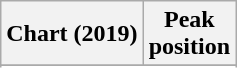<table class="wikitable sortable plainrowheaders" style="text-align:center">
<tr>
<th scope="col">Chart (2019)</th>
<th scope="col">Peak<br>position</th>
</tr>
<tr>
</tr>
<tr>
</tr>
<tr>
</tr>
<tr>
</tr>
<tr>
</tr>
</table>
